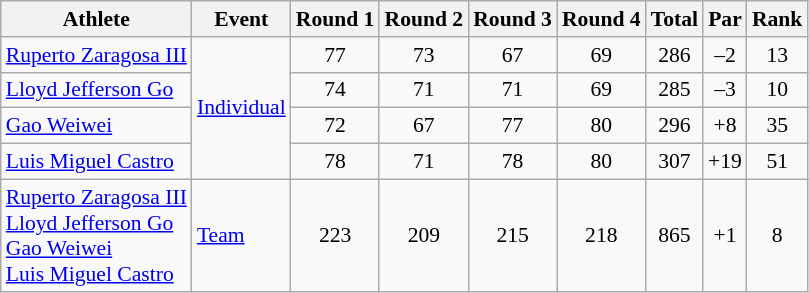<table class=wikitable style="font-size:90%">
<tr>
<th>Athlete</th>
<th>Event</th>
<th>Round 1</th>
<th>Round 2</th>
<th>Round 3</th>
<th>Round 4</th>
<th>Total</th>
<th>Par</th>
<th>Rank</th>
</tr>
<tr>
<td><a href='#'>Ruperto Zaragosa III</a></td>
<td rowspan=4><a href='#'>Individual</a></td>
<td align=center>77</td>
<td align=center>73</td>
<td align=center>67</td>
<td align=center>69</td>
<td align=center>286</td>
<td align=center>–2</td>
<td align=center>13</td>
</tr>
<tr>
<td><a href='#'>Lloyd Jefferson Go</a></td>
<td align=center>74</td>
<td align=center>71</td>
<td align=center>71</td>
<td align=center>69</td>
<td align=center>285</td>
<td align=center>–3</td>
<td align=center>10</td>
</tr>
<tr>
<td><a href='#'>Gao Weiwei</a></td>
<td align=center>72</td>
<td align=center>67</td>
<td align=center>77</td>
<td align=center>80</td>
<td align=center>296</td>
<td align=center>+8</td>
<td align=center>35</td>
</tr>
<tr>
<td><a href='#'>Luis Miguel Castro</a></td>
<td align=center>78</td>
<td align=center>71</td>
<td align=center>78</td>
<td align=center>80</td>
<td align=center>307</td>
<td align=center>+19</td>
<td align=center>51</td>
</tr>
<tr>
<td><a href='#'>Ruperto Zaragosa III</a><br><a href='#'>Lloyd Jefferson Go</a><br><a href='#'>Gao Weiwei</a><br><a href='#'>Luis Miguel Castro</a></td>
<td><a href='#'>Team</a></td>
<td align=center>223</td>
<td align=center>209</td>
<td align=center>215</td>
<td align=center>218</td>
<td align=center>865</td>
<td align=center>+1</td>
<td align=center>8</td>
</tr>
</table>
